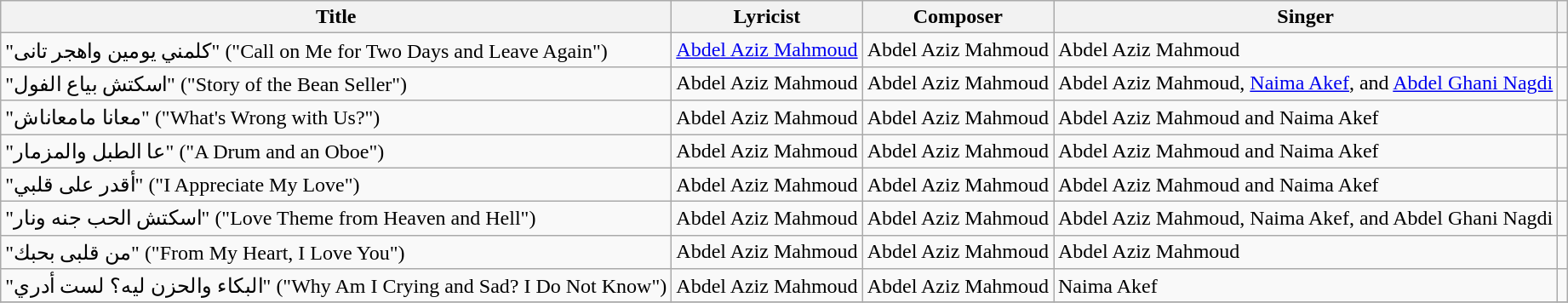<table class="wikitable">
<tr>
<th>Title</th>
<th>Lyricist</th>
<th>Composer</th>
<th>Singer</th>
<th></th>
</tr>
<tr>
<td>"كلمني يومين واهجر تانى" ("Call on Me for Two Days and Leave Again")</td>
<td><a href='#'>Abdel Aziz Mahmoud</a></td>
<td>Abdel Aziz Mahmoud</td>
<td>Abdel Aziz Mahmoud</td>
<td></td>
</tr>
<tr>
<td>"اسكتش بياع الفول" ("Story of the Bean Seller")</td>
<td>Abdel Aziz Mahmoud</td>
<td>Abdel Aziz Mahmoud</td>
<td>Abdel Aziz Mahmoud, <a href='#'>Naima Akef</a>, and <a href='#'>Abdel Ghani Nagdi</a></td>
<td></td>
</tr>
<tr>
<td>"معانا مامعاناش" ("What's Wrong with Us?")</td>
<td>Abdel Aziz Mahmoud</td>
<td>Abdel Aziz Mahmoud</td>
<td>Abdel Aziz Mahmoud and Naima Akef</td>
<td></td>
</tr>
<tr>
<td>"عا الطبل والمزمار" ("A Drum and an Oboe")</td>
<td>Abdel Aziz Mahmoud</td>
<td>Abdel Aziz Mahmoud</td>
<td>Abdel Aziz Mahmoud and Naima Akef</td>
<td></td>
</tr>
<tr>
<td>"أقدر على قلبي" ("I Appreciate My Love")</td>
<td>Abdel Aziz Mahmoud</td>
<td>Abdel Aziz Mahmoud</td>
<td>Abdel Aziz Mahmoud and Naima Akef</td>
<td></td>
</tr>
<tr>
<td>"اسكتش الحب جنه ونار" ("Love Theme from Heaven and Hell")</td>
<td>Abdel Aziz Mahmoud</td>
<td>Abdel Aziz Mahmoud</td>
<td>Abdel Aziz Mahmoud, Naima Akef, and Abdel Ghani Nagdi</td>
<td></td>
</tr>
<tr>
<td>"من قلبى بحبك" ("From My Heart, I Love You")</td>
<td>Abdel Aziz Mahmoud</td>
<td>Abdel Aziz Mahmoud</td>
<td>Abdel Aziz Mahmoud</td>
<td></td>
</tr>
<tr>
<td>"البكاء والحزن ليه؟ لست أدري" ("Why Am I Crying and Sad? I Do Not Know")</td>
<td>Abdel Aziz Mahmoud</td>
<td>Abdel Aziz Mahmoud</td>
<td>Naima Akef</td>
<td></td>
</tr>
<tr>
</tr>
</table>
